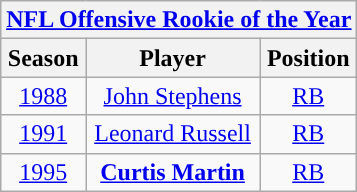<table class="wikitable sortable" style="text-align:center">
<tr>
<th colspan="3"><a href='#'><span><u>NFL Offensive Rookie of the Year</u></span></a></th>
</tr>
<tr>
<th>Season</th>
<th>Player</th>
<th>Position</th>
</tr>
<tr>
<td><a href='#'>1988</a></td>
<td><a href='#'>John Stephens</a></td>
<td><a href='#'>RB</a></td>
</tr>
<tr>
<td><a href='#'>1991</a></td>
<td><a href='#'>Leonard Russell</a></td>
<td><a href='#'>RB</a></td>
</tr>
<tr>
<td><a href='#'>1995</a></td>
<td><strong><a href='#'>Curtis Martin</a></strong></td>
<td><a href='#'>RB</a></td>
</tr>
</table>
